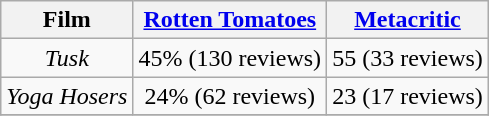<table class="wikitable sortable"  border="1" style="text-align: center;">
<tr>
<th scope="col">Film</th>
<th scope="col"><a href='#'>Rotten Tomatoes</a></th>
<th scope="col"><a href='#'>Metacritic</a></th>
</tr>
<tr>
<td scope="row"><em>Tusk</em></td>
<td>45% (130 reviews)</td>
<td>55 (33 reviews)</td>
</tr>
<tr>
<td scope="row"><em>Yoga Hosers</em></td>
<td>24% (62 reviews)</td>
<td>23 (17 reviews)</td>
</tr>
<tr>
</tr>
</table>
